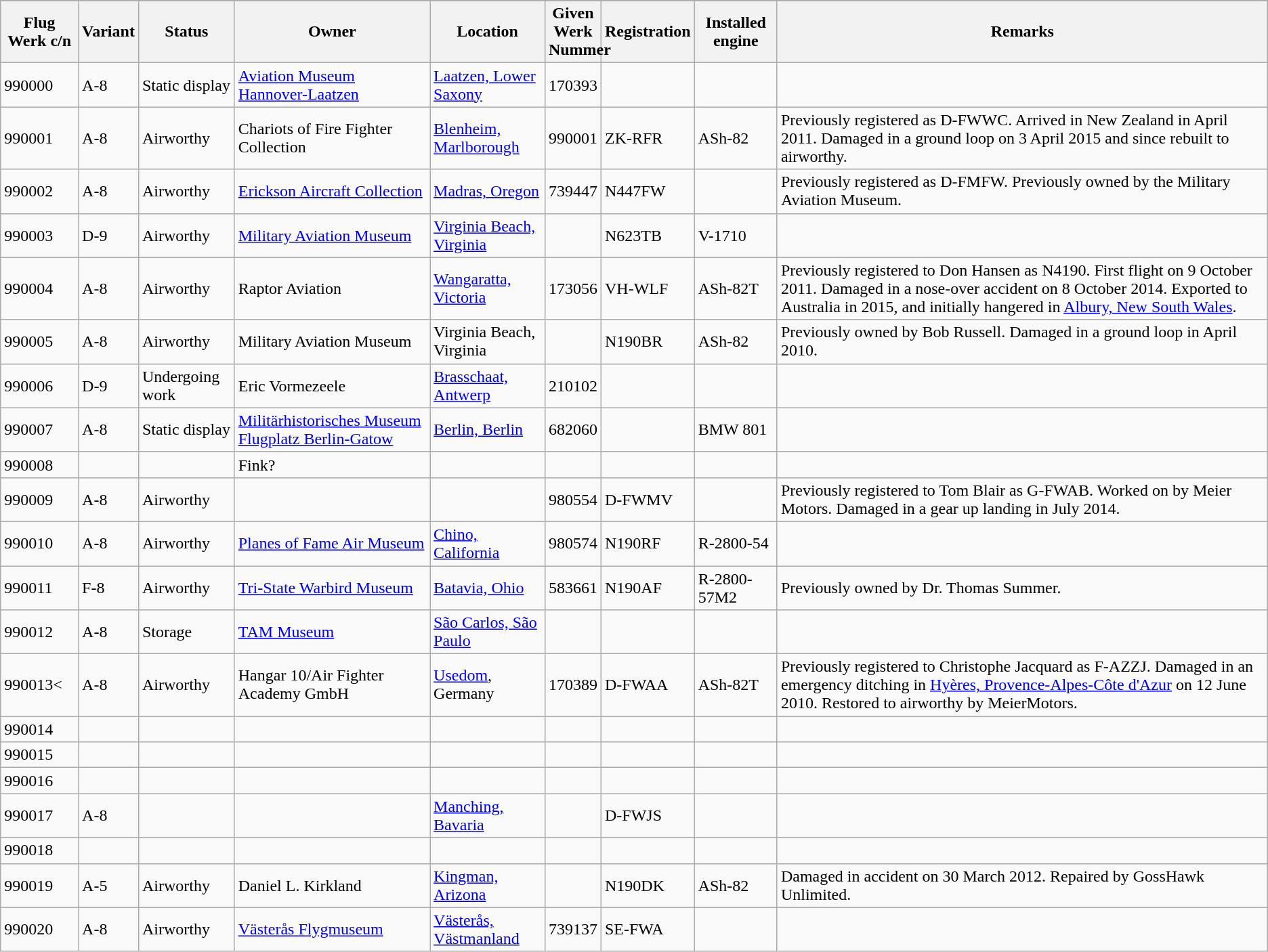<table class="wikitable sortable" style="text-align:left">
<tr>
</tr>
<tr>
<th>Flug Werk c/n</th>
<th>Variant</th>
<th>Status</th>
<th>Owner</th>
<th>Location</th>
<th style=max-width:3em>Given Werk Nummer</th>
<th>Registration</th>
<th style=max-width:7em>Installed engine</th>
<th>Remarks</th>
</tr>
<tr>
<td>990000</td>
<td>A-8</td>
<td>Static display</td>
<td><a href='#'>Aviation Museum Hannover-Laatzen</a></td>
<td><a href='#'>Laatzen, Lower Saxony</a></td>
<td>170393</td>
<td></td>
<td></td>
<td></td>
</tr>
<tr>
<td>990001</td>
<td>A-8</td>
<td>Airworthy</td>
<td>Chariots of Fire Fighter Collection</td>
<td><a href='#'>Blenheim, Marlborough</a></td>
<td>990001</td>
<td>ZK-RFR</td>
<td>ASh-82</td>
<td>Previously registered as D-FWWC. Arrived in New Zealand in April 2011. Damaged in a ground loop on 3 April 2015 and since rebuilt to airworthy.</td>
</tr>
<tr>
<td>990002</td>
<td>A-8</td>
<td>Airworthy</td>
<td><a href='#'>Erickson Aircraft Collection</a></td>
<td><a href='#'>Madras, Oregon</a></td>
<td>739447</td>
<td>N447FW</td>
<td></td>
<td>Previously registered as D-FMFW. Previously owned by the Military Aviation Museum.</td>
</tr>
<tr>
<td>990003</td>
<td>D-9</td>
<td>Airworthy</td>
<td><a href='#'>Military Aviation Museum</a></td>
<td><a href='#'>Virginia Beach, Virginia</a></td>
<td></td>
<td>N623TB</td>
<td>V-1710</td>
<td></td>
</tr>
<tr>
<td>990004</td>
<td>A-8</td>
<td>Airworthy</td>
<td>Raptor Aviation</td>
<td><a href='#'>Wangaratta, Victoria</a></td>
<td>173056</td>
<td>VH-WLF</td>
<td>ASh-82T</td>
<td>Previously registered to Don Hansen as N4190. First flight on 9 October 2011. Damaged in a nose-over accident on 8 October 2014. Exported to Australia in 2015, and initially hangered in <a href='#'>Albury, New South Wales</a>.</td>
</tr>
<tr>
<td>990005</td>
<td>A-8</td>
<td>Airworthy</td>
<td>Military Aviation Museum</td>
<td>Virginia Beach, Virginia</td>
<td></td>
<td>N190BR</td>
<td>ASh-82</td>
<td>Previously owned by Bob Russell. Damaged in a ground loop in April 2010.</td>
</tr>
<tr>
<td>990006</td>
<td>D-9</td>
<td>Undergoing work</td>
<td>Eric Vormezeele</td>
<td><a href='#'>Brasschaat, Antwerp</a></td>
<td>210102</td>
<td></td>
<td></td>
<td></td>
</tr>
<tr>
<td>990007</td>
<td>A-8</td>
<td>Static display</td>
<td><a href='#'>Militärhistorisches Museum Flugplatz Berlin-Gatow</a></td>
<td><a href='#'>Berlin, Berlin</a></td>
<td>682060</td>
<td></td>
<td>BMW 801</td>
<td></td>
</tr>
<tr>
<td>990008</td>
<td></td>
<td></td>
<td>Fink?</td>
<td></td>
<td></td>
<td></td>
<td></td>
<td></td>
</tr>
<tr>
<td>990009</td>
<td>A-8</td>
<td>Airworthy</td>
<td></td>
<td></td>
<td>980554</td>
<td>D-FWMV</td>
<td></td>
<td>Previously registered to Tom Blair as G-FWAB. Worked on by Meier Motors. Damaged in a gear up landing in July 2014.</td>
</tr>
<tr>
<td>990010</td>
<td>A-8</td>
<td>Airworthy</td>
<td><a href='#'>Planes of Fame Air Museum</a></td>
<td><a href='#'>Chino, California</a></td>
<td>980574</td>
<td>N190RF</td>
<td>R-2800-54</td>
<td></td>
</tr>
<tr>
<td>990011</td>
<td>F-8</td>
<td>Airworthy</td>
<td><a href='#'>Tri-State Warbird Museum</a></td>
<td><a href='#'>Batavia, Ohio</a></td>
<td>583661</td>
<td>N190AF</td>
<td>R-2800-57M2</td>
<td>Previously owned by Dr. Thomas Summer.</td>
</tr>
<tr>
<td>990012</td>
<td>A-8</td>
<td>Storage</td>
<td><a href='#'>TAM Museum</a></td>
<td><a href='#'>São Carlos, São Paulo</a></td>
<td></td>
<td></td>
<td></td>
<td></td>
</tr>
<tr>
<td>990013<</td>
<td>A-8</td>
<td>Airworthy</td>
<td>Hangar 10/Air Fighter Academy GmbH</td>
<td><a href='#'>Usedom</a>, Germany</td>
<td>170389</td>
<td>D-FWAA</td>
<td>ASh-82T</td>
<td>Previously registered to Christophe Jacquard as F-AZZJ. Damaged in an emergency ditching in <a href='#'>Hyères, Provence-Alpes-Côte d'Azur</a> on 12 June 2010. Restored to airworthy by MeierMotors.</td>
</tr>
<tr>
<td>990014</td>
<td></td>
<td></td>
<td></td>
<td></td>
<td></td>
<td></td>
<td></td>
<td></td>
</tr>
<tr>
<td>990015</td>
<td></td>
<td></td>
<td></td>
<td></td>
<td></td>
<td></td>
<td></td>
<td></td>
</tr>
<tr>
<td>990016</td>
<td></td>
<td></td>
<td></td>
<td></td>
<td></td>
<td></td>
<td></td>
<td></td>
</tr>
<tr>
<td>990017</td>
<td>A-8</td>
<td></td>
<td></td>
<td><a href='#'>Manching, Bavaria</a></td>
<td></td>
<td>D-FWJS</td>
<td></td>
<td></td>
</tr>
<tr>
<td>990018</td>
<td></td>
<td></td>
<td></td>
<td></td>
<td></td>
<td></td>
<td></td>
<td></td>
</tr>
<tr>
<td>990019</td>
<td>A-5</td>
<td>Airworthy</td>
<td>Daniel L. Kirkland</td>
<td><a href='#'>Kingman, Arizona</a></td>
<td></td>
<td>N190DK</td>
<td>ASh-82</td>
<td>Damaged in accident on 30 March 2012. Repaired by GossHawk Unlimited.</td>
</tr>
<tr>
<td>990020</td>
<td>A-8</td>
<td>Airworthy</td>
<td><a href='#'>Västerås Flygmuseum</a></td>
<td><a href='#'>Västerås, Västmanland</a></td>
<td>739137</td>
<td>SE-FWA</td>
<td></td>
<td></td>
</tr>
</table>
